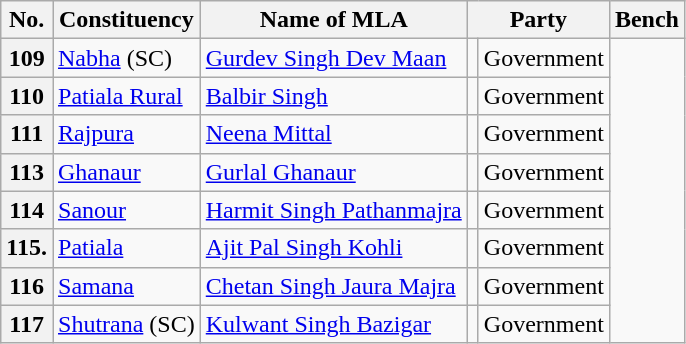<table class="wikitable sortable">
<tr>
<th>No.</th>
<th>Constituency</th>
<th>Name of MLA</th>
<th colspan="2">Party</th>
<th>Bench</th>
</tr>
<tr>
<th>109</th>
<td><a href='#'>Nabha</a> (SC)</td>
<td><a href='#'>Gurdev Singh Dev Maan</a></td>
<td></td>
<td>Government</td>
</tr>
<tr>
<th>110</th>
<td><a href='#'>Patiala Rural</a></td>
<td><a href='#'>Balbir Singh</a></td>
<td></td>
<td>Government</td>
</tr>
<tr>
<th>111</th>
<td><a href='#'>Rajpura</a></td>
<td><a href='#'>Neena Mittal</a></td>
<td></td>
<td>Government</td>
</tr>
<tr>
<th>113</th>
<td><a href='#'>Ghanaur</a></td>
<td><a href='#'>Gurlal Ghanaur</a></td>
<td></td>
<td>Government</td>
</tr>
<tr>
<th>114</th>
<td><a href='#'>Sanour</a></td>
<td><a href='#'>Harmit Singh Pathanmajra</a></td>
<td></td>
<td>Government</td>
</tr>
<tr>
<th>115.</th>
<td><a href='#'>Patiala</a></td>
<td><a href='#'>Ajit Pal Singh Kohli</a></td>
<td></td>
<td>Government</td>
</tr>
<tr>
<th>116</th>
<td><a href='#'>Samana</a></td>
<td><a href='#'>Chetan Singh Jaura Majra</a></td>
<td></td>
<td>Government</td>
</tr>
<tr>
<th>117</th>
<td><a href='#'>Shutrana</a> (SC)</td>
<td><a href='#'>Kulwant Singh Bazigar</a></td>
<td></td>
<td>Government</td>
</tr>
</table>
